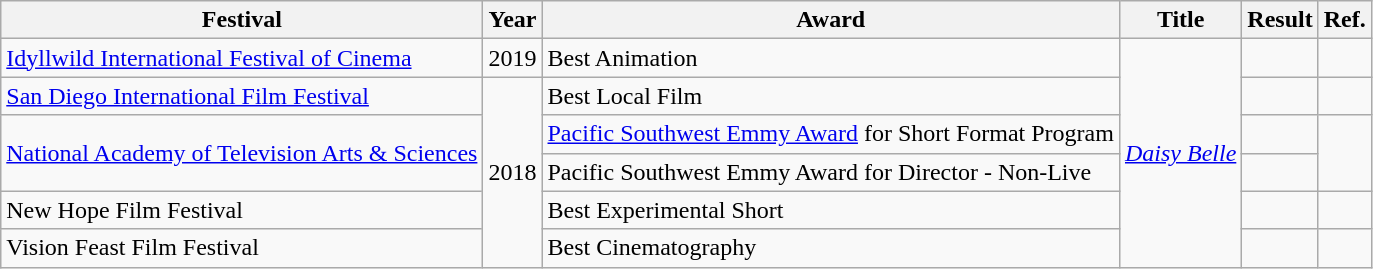<table class="wikitable">
<tr>
<th>Festival</th>
<th>Year</th>
<th>Award</th>
<th>Title</th>
<th>Result</th>
<th>Ref.</th>
</tr>
<tr>
<td><a href='#'>Idyllwild International Festival of Cinema</a></td>
<td>2019</td>
<td>Best Animation</td>
<td rowspan="6"><em><a href='#'>Daisy Belle</a></em></td>
<td></td>
<td></td>
</tr>
<tr>
<td><a href='#'>San Diego International Film Festival</a></td>
<td rowspan="5">2018</td>
<td>Best Local Film</td>
<td></td>
<td></td>
</tr>
<tr>
<td rowspan="2"><a href='#'>National Academy of Television Arts & Sciences</a></td>
<td><a href='#'>Pacific Southwest Emmy Award</a> for Short Format Program</td>
<td></td>
<td rowspan="2"></td>
</tr>
<tr>
<td>Pacific Southwest Emmy Award for Director - Non-Live</td>
<td></td>
</tr>
<tr>
<td>New Hope Film Festival</td>
<td>Best Experimental Short</td>
<td></td>
<td></td>
</tr>
<tr>
<td>Vision Feast Film Festival</td>
<td>Best Cinematography</td>
<td></td>
<td></td>
</tr>
</table>
